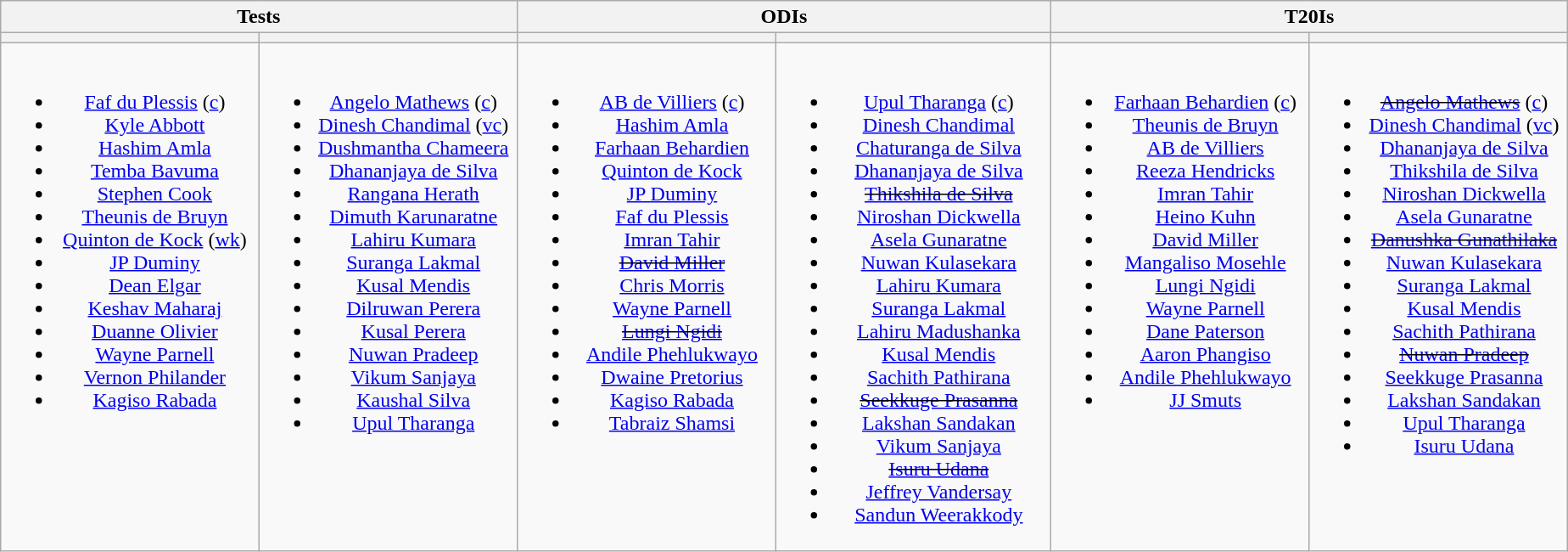<table class="wikitable" style="text-align:center; margin:auto">
<tr>
<th colspan=2>Tests</th>
<th colspan=2>ODIs</th>
<th colspan=2>T20Is</th>
</tr>
<tr>
<th style="width:16%"></th>
<th style="width:16%"></th>
<th style="width:16%"></th>
<th style="width:17%"></th>
<th style="width:16%"></th>
<th style="width:16%"></th>
</tr>
<tr style="vertical-align:top">
<td><br><ul><li><a href='#'>Faf du Plessis</a> (<a href='#'>c</a>)</li><li><a href='#'>Kyle Abbott</a></li><li><a href='#'>Hashim Amla</a></li><li><a href='#'>Temba Bavuma</a></li><li><a href='#'>Stephen Cook</a></li><li><a href='#'>Theunis de Bruyn</a></li><li><a href='#'>Quinton de Kock</a> (<a href='#'>wk</a>)</li><li><a href='#'>JP Duminy</a></li><li><a href='#'>Dean Elgar</a></li><li><a href='#'>Keshav Maharaj</a></li><li><a href='#'>Duanne Olivier</a></li><li><a href='#'>Wayne Parnell</a></li><li><a href='#'>Vernon Philander</a></li><li><a href='#'>Kagiso Rabada</a></li></ul></td>
<td><br><ul><li><a href='#'>Angelo Mathews</a> (<a href='#'>c</a>)</li><li><a href='#'>Dinesh Chandimal</a> (<a href='#'>vc</a>)</li><li><a href='#'>Dushmantha Chameera</a></li><li><a href='#'>Dhananjaya de Silva</a></li><li><a href='#'>Rangana Herath</a></li><li><a href='#'>Dimuth Karunaratne</a></li><li><a href='#'>Lahiru Kumara</a></li><li><a href='#'>Suranga Lakmal</a></li><li><a href='#'>Kusal Mendis</a></li><li><a href='#'>Dilruwan Perera</a></li><li><a href='#'>Kusal Perera</a></li><li><a href='#'>Nuwan Pradeep</a></li><li><a href='#'>Vikum Sanjaya</a></li><li><a href='#'>Kaushal Silva</a></li><li><a href='#'>Upul Tharanga</a></li></ul></td>
<td><br><ul><li><a href='#'>AB de Villiers</a> (<a href='#'>c</a>)</li><li><a href='#'>Hashim Amla</a></li><li><a href='#'>Farhaan Behardien</a></li><li><a href='#'>Quinton de Kock</a></li><li><a href='#'>JP Duminy</a></li><li><a href='#'>Faf du Plessis</a></li><li><a href='#'>Imran Tahir</a></li><li><s><a href='#'>David Miller</a></s></li><li><a href='#'>Chris Morris</a></li><li><a href='#'>Wayne Parnell</a></li><li><s><a href='#'>Lungi Ngidi</a></s></li><li><a href='#'>Andile Phehlukwayo</a></li><li><a href='#'>Dwaine Pretorius</a></li><li><a href='#'>Kagiso Rabada</a></li><li><a href='#'>Tabraiz Shamsi</a></li></ul></td>
<td><br><ul><li><a href='#'>Upul Tharanga</a> (<a href='#'>c</a>)</li><li><a href='#'>Dinesh Chandimal</a></li><li><a href='#'>Chaturanga de Silva</a></li><li><a href='#'>Dhananjaya de Silva</a></li><li><s><a href='#'>Thikshila de Silva</a></s></li><li><a href='#'>Niroshan Dickwella</a></li><li><a href='#'>Asela Gunaratne</a></li><li><a href='#'>Nuwan Kulasekara</a></li><li><a href='#'>Lahiru Kumara</a></li><li><a href='#'>Suranga Lakmal</a></li><li><a href='#'>Lahiru Madushanka</a></li><li><a href='#'>Kusal Mendis</a></li><li><a href='#'>Sachith Pathirana</a></li><li><s><a href='#'>Seekkuge Prasanna</a></s></li><li><a href='#'>Lakshan Sandakan</a></li><li><a href='#'>Vikum Sanjaya</a></li><li><s><a href='#'>Isuru Udana</a></s></li><li><a href='#'>Jeffrey Vandersay</a></li><li><a href='#'>Sandun Weerakkody</a></li></ul></td>
<td><br><ul><li><a href='#'>Farhaan Behardien</a> (<a href='#'>c</a>)</li><li><a href='#'>Theunis de Bruyn</a></li><li><a href='#'>AB de Villiers</a></li><li><a href='#'>Reeza Hendricks</a></li><li><a href='#'>Imran Tahir</a></li><li><a href='#'>Heino Kuhn</a></li><li><a href='#'>David Miller</a></li><li><a href='#'>Mangaliso Mosehle</a></li><li><a href='#'>Lungi Ngidi</a></li><li><a href='#'>Wayne Parnell</a></li><li><a href='#'>Dane Paterson</a></li><li><a href='#'>Aaron Phangiso</a></li><li><a href='#'>Andile Phehlukwayo</a></li><li><a href='#'>JJ Smuts</a></li></ul></td>
<td><br><ul><li><s><a href='#'>Angelo Mathews</a></s> (<a href='#'>c</a>)</li><li><a href='#'>Dinesh Chandimal</a> (<a href='#'>vc</a>)</li><li><a href='#'>Dhananjaya de Silva</a></li><li><a href='#'>Thikshila de Silva</a></li><li><a href='#'>Niroshan Dickwella</a></li><li><a href='#'>Asela Gunaratne</a></li><li><s><a href='#'>Danushka Gunathilaka</a></s></li><li><a href='#'>Nuwan Kulasekara</a></li><li><a href='#'>Suranga Lakmal</a></li><li><a href='#'>Kusal Mendis</a></li><li><a href='#'>Sachith Pathirana</a></li><li><s><a href='#'>Nuwan Pradeep</a></s></li><li><a href='#'>Seekkuge Prasanna</a></li><li><a href='#'>Lakshan Sandakan</a></li><li><a href='#'>Upul Tharanga</a></li><li><a href='#'>Isuru Udana</a></li></ul></td>
</tr>
</table>
